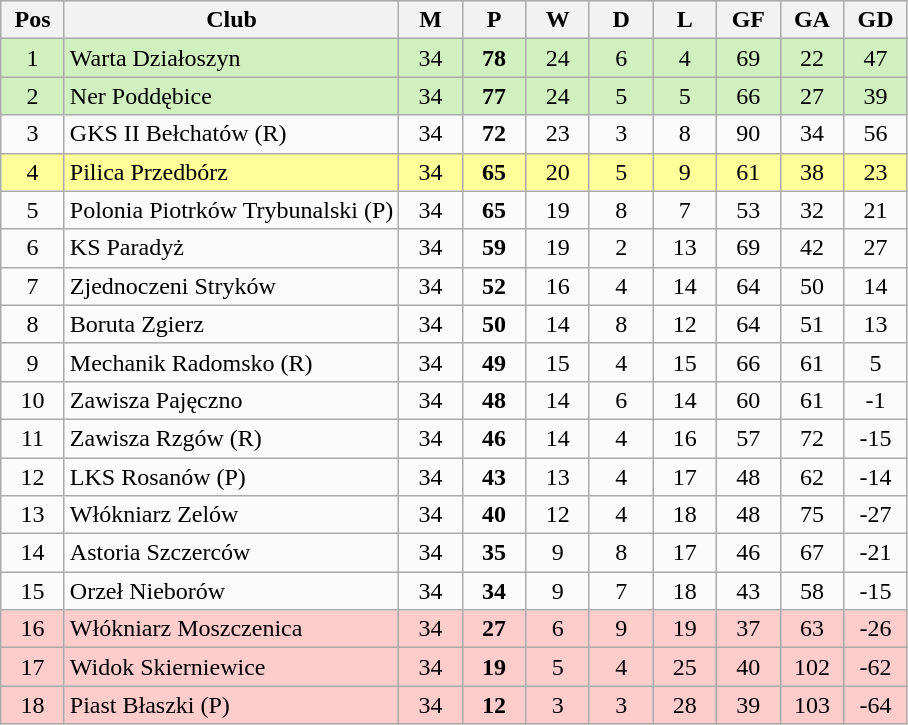<table class="wikitable" style="text-align:center;">
<tr ---- BGCOLOR="#DCDCDC">
<th width=35px>Pos</th>
<th>Club</th>
<th width=35px>M</th>
<th width=35px>P</th>
<th width=35px>W</th>
<th width=35px>D</th>
<th width=35px>L</th>
<th width=35px>GF</th>
<th width=35px>GA</th>
<th width=35px>GD</th>
</tr>
<tr bgcolor=#D0F0C0>
<td>1</td>
<td align=left>Warta Działoszyn</td>
<td>34</td>
<td><strong>78</strong></td>
<td>24</td>
<td>6</td>
<td>4</td>
<td>69</td>
<td>22</td>
<td>47</td>
</tr>
<tr bgcolor=#D0F0C0>
<td>2</td>
<td align=left>Ner Poddębice</td>
<td>34</td>
<td><strong>77</strong></td>
<td>24</td>
<td>5</td>
<td>5</td>
<td>66</td>
<td>27</td>
<td>39</td>
</tr>
<tr bgcolor=#FBFBFB>
<td>3</td>
<td align=left>GKS II Bełchatów <span>(R)</span><noinclude></td>
<td>34</td>
<td><strong>72</strong></td>
<td>23</td>
<td>3</td>
<td>8</td>
<td>90</td>
<td>34</td>
<td>56</td>
</tr>
<tr bgcolor=#FFFF99>
<td>4</td>
<td align=left>Pilica Przedbórz</td>
<td>34</td>
<td><strong>65</strong></td>
<td>20</td>
<td>5</td>
<td>9</td>
<td>61</td>
<td>38</td>
<td>23</td>
</tr>
<tr bgcolor=#FBFBFB>
<td>5</td>
<td align=left>Polonia Piotrków Trybunalski <span>(P)</span><noinclude></td>
<td>34</td>
<td><strong>65</strong></td>
<td>19</td>
<td>8</td>
<td>7</td>
<td>53</td>
<td>32</td>
<td>21</td>
</tr>
<tr bgcolor=#FBFBFB>
<td>6</td>
<td align=left>KS Paradyż</td>
<td>34</td>
<td><strong>59</strong></td>
<td>19</td>
<td>2</td>
<td>13</td>
<td>69</td>
<td>42</td>
<td>27</td>
</tr>
<tr bgcolor=#FBFBFB>
<td>7</td>
<td align=left>Zjednoczeni Stryków</td>
<td>34</td>
<td><strong>52</strong></td>
<td>16</td>
<td>4</td>
<td>14</td>
<td>64</td>
<td>50</td>
<td>14</td>
</tr>
<tr bgcolor=#FBFBFB>
<td>8</td>
<td align=left>Boruta Zgierz</td>
<td>34</td>
<td><strong>50</strong></td>
<td>14</td>
<td>8</td>
<td>12</td>
<td>64</td>
<td>51</td>
<td>13</td>
</tr>
<tr bgcolor=#FBFBFB>
<td>9</td>
<td align=left>Mechanik Radomsko <span>(R)</span><noinclude></td>
<td>34</td>
<td><strong>49</strong></td>
<td>15</td>
<td>4</td>
<td>15</td>
<td>66</td>
<td>61</td>
<td>5</td>
</tr>
<tr bgcolor=#FBFBFB>
<td>10</td>
<td align=left>Zawisza Pajęczno</td>
<td>34</td>
<td><strong>48</strong></td>
<td>14</td>
<td>6</td>
<td>14</td>
<td>60</td>
<td>61</td>
<td>-1</td>
</tr>
<tr bgcolor=#FBFBFB>
<td>11</td>
<td align=left>Zawisza Rzgów <span>(R)</span><noinclude></td>
<td>34</td>
<td><strong>46</strong></td>
<td>14</td>
<td>4</td>
<td>16</td>
<td>57</td>
<td>72</td>
<td>-15</td>
</tr>
<tr bgcolor=#FBFBFB>
<td>12</td>
<td align=left>LKS Rosanów <span>(P)</span><noinclude></td>
<td>34</td>
<td><strong>43</strong></td>
<td>13</td>
<td>4</td>
<td>17</td>
<td>48</td>
<td>62</td>
<td>-14</td>
</tr>
<tr bgcolor=#FBFBFB>
<td>13</td>
<td align=left>Włókniarz Zelów</td>
<td>34</td>
<td><strong>40</strong></td>
<td>12</td>
<td>4</td>
<td>18</td>
<td>48</td>
<td>75</td>
<td>-27</td>
</tr>
<tr bgcolor=#FBFBFB>
<td>14</td>
<td align=left>Astoria Szczerców</td>
<td>34</td>
<td><strong>35</strong></td>
<td>9</td>
<td>8</td>
<td>17</td>
<td>46</td>
<td>67</td>
<td>-21</td>
</tr>
<tr bgcolor=#FBFBFB>
<td>15</td>
<td align=left>Orzeł Nieborów</td>
<td>34</td>
<td><strong>34</strong></td>
<td>9</td>
<td>7</td>
<td>18</td>
<td>43</td>
<td>58</td>
<td>-15</td>
</tr>
<tr bgcolor=#FFCCCC>
<td>16</td>
<td align=left>Włókniarz Moszczenica</td>
<td>34</td>
<td><strong>27</strong></td>
<td>6</td>
<td>9</td>
<td>19</td>
<td>37</td>
<td>63</td>
<td>-26</td>
</tr>
<tr bgcolor=#FFCCCC>
<td>17</td>
<td align=left>Widok Skierniewice</td>
<td>34</td>
<td><strong>19</strong></td>
<td>5</td>
<td>4</td>
<td>25</td>
<td>40</td>
<td>102</td>
<td>-62</td>
</tr>
<tr bgcolor=#FFCCCC>
<td>18</td>
<td align=left>Piast Błaszki <span>(P)</span><noinclude></td>
<td>34</td>
<td><strong>12</strong></td>
<td>3</td>
<td>3</td>
<td>28</td>
<td>39</td>
<td>103</td>
<td>-64</td>
</tr>
</table>
